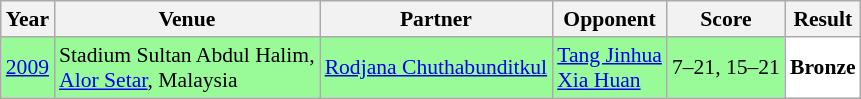<table class="sortable wikitable" style="font-size: 90%">
<tr>
<th>Year</th>
<th>Venue</th>
<th>Partner</th>
<th>Opponent</th>
<th>Score</th>
<th>Result</th>
</tr>
<tr style="background:#98FB98">
<td align="center"><a href='#'>2009</a></td>
<td align="left">Stadium Sultan Abdul Halim,<br><a href='#'>Alor Setar</a>, Malaysia</td>
<td align="left"> <a href='#'>Rodjana Chuthabunditkul</a></td>
<td align="left"> <a href='#'>Tang Jinhua</a><br> <a href='#'>Xia Huan</a></td>
<td align="left">7–21, 15–21</td>
<td style="text-align:left; background:white"> <strong>Bronze</strong></td>
</tr>
</table>
